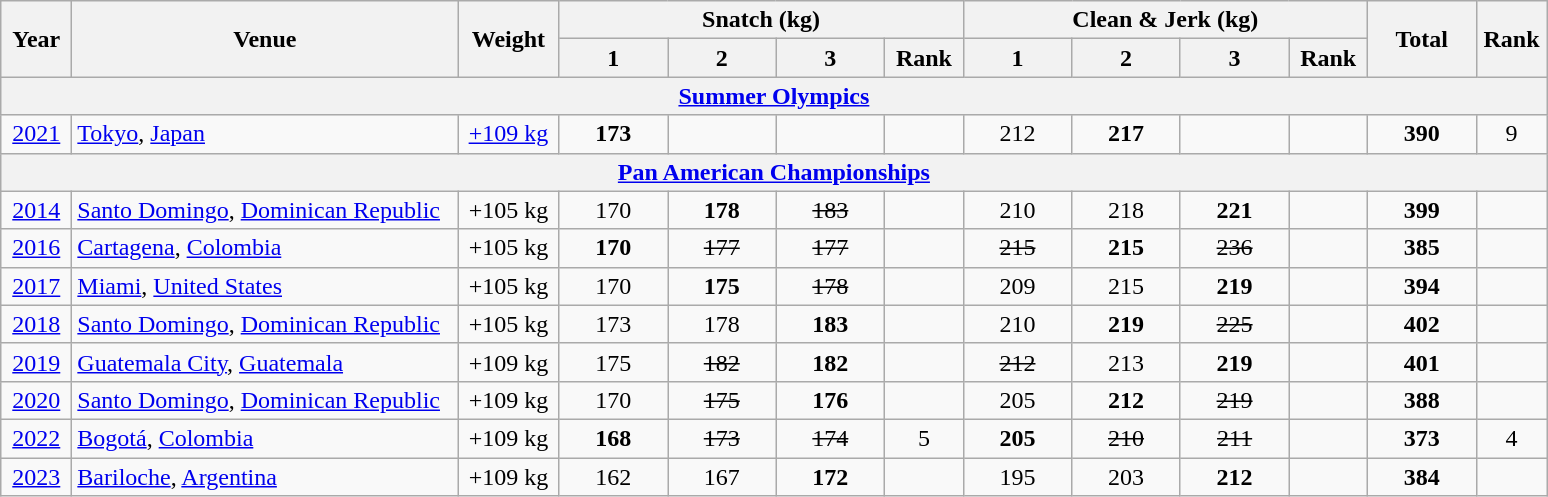<table class = "wikitable" style="text-align:center;">
<tr>
<th rowspan=2 width=40>Year</th>
<th rowspan=2 width=250>Venue</th>
<th rowspan=2 width=60>Weight</th>
<th colspan=4>Snatch (kg)</th>
<th colspan=4>Clean & Jerk (kg)</th>
<th rowspan=2 width=65>Total</th>
<th rowspan=2 width=40>Rank</th>
</tr>
<tr>
<th width=65>1</th>
<th width=65>2</th>
<th width=65>3</th>
<th width=45>Rank</th>
<th width=65>1</th>
<th width=65>2</th>
<th width=65>3</th>
<th width=45>Rank</th>
</tr>
<tr>
<th colspan=13><a href='#'>Summer Olympics</a></th>
</tr>
<tr>
<td><a href='#'>2021</a></td>
<td align=left> <a href='#'>Tokyo</a>, <a href='#'>Japan</a></td>
<td><a href='#'>+109 kg</a></td>
<td><strong>173</strong></td>
<td></td>
<td></td>
<td></td>
<td>212</td>
<td><strong>217</strong></td>
<td></td>
<td></td>
<td><strong>390</strong></td>
<td>9</td>
</tr>
<tr>
<th colspan=13><a href='#'>Pan American Championships</a></th>
</tr>
<tr>
<td><a href='#'>2014</a></td>
<td align=left> <a href='#'>Santo Domingo</a>, <a href='#'>Dominican Republic</a></td>
<td>+105 kg</td>
<td>170</td>
<td><strong>178</strong></td>
<td><s>183</s></td>
<td></td>
<td>210</td>
<td>218</td>
<td><strong>221</strong></td>
<td></td>
<td><strong>399</strong></td>
<td></td>
</tr>
<tr>
<td><a href='#'>2016</a></td>
<td align=left> <a href='#'>Cartagena</a>, <a href='#'>Colombia</a></td>
<td>+105 kg</td>
<td><strong>170</strong></td>
<td><s>177</s></td>
<td><s>177</s></td>
<td></td>
<td><s>215</s></td>
<td><strong>215</strong></td>
<td><s>236</s></td>
<td></td>
<td><strong>385</strong></td>
<td></td>
</tr>
<tr>
<td><a href='#'>2017</a></td>
<td align=left> <a href='#'>Miami</a>, <a href='#'>United States</a></td>
<td>+105 kg</td>
<td>170</td>
<td><strong>175</strong></td>
<td><s>178</s></td>
<td></td>
<td>209</td>
<td>215</td>
<td><strong>219</strong></td>
<td></td>
<td><strong>394</strong></td>
<td></td>
</tr>
<tr>
<td><a href='#'>2018</a></td>
<td align=left> <a href='#'>Santo Domingo</a>, <a href='#'>Dominican Republic</a></td>
<td>+105 kg</td>
<td>173</td>
<td>178</td>
<td><strong>183</strong></td>
<td></td>
<td>210</td>
<td><strong>219</strong></td>
<td><s>225</s></td>
<td></td>
<td><strong>402</strong></td>
<td></td>
</tr>
<tr>
<td><a href='#'>2019</a></td>
<td align=left> <a href='#'>Guatemala City</a>, <a href='#'>Guatemala</a></td>
<td>+109 kg</td>
<td>175</td>
<td><s>182</s></td>
<td><strong>182</strong></td>
<td></td>
<td><s>212</s></td>
<td>213</td>
<td><strong>219</strong></td>
<td></td>
<td><strong>401</strong></td>
<td></td>
</tr>
<tr>
<td><a href='#'>2020</a></td>
<td align=left> <a href='#'>Santo Domingo</a>, <a href='#'>Dominican Republic</a></td>
<td>+109 kg</td>
<td>170</td>
<td><s>175</s></td>
<td><strong>176</strong></td>
<td></td>
<td>205</td>
<td><strong>212</strong></td>
<td><s>219</s></td>
<td></td>
<td><strong>388</strong></td>
<td></td>
</tr>
<tr>
<td><a href='#'>2022</a></td>
<td align=left> <a href='#'>Bogotá</a>, <a href='#'>Colombia</a></td>
<td>+109 kg</td>
<td><strong>168</strong></td>
<td><s>173</s></td>
<td><s>174</s></td>
<td>5</td>
<td><strong>205</strong></td>
<td><s>210</s></td>
<td><s>211</s></td>
<td></td>
<td><strong>373</strong></td>
<td>4</td>
</tr>
<tr>
<td><a href='#'>2023</a></td>
<td align=left> <a href='#'>Bariloche</a>, <a href='#'>Argentina</a></td>
<td>+109 kg</td>
<td>162</td>
<td>167</td>
<td><strong>172</strong></td>
<td></td>
<td>195</td>
<td>203</td>
<td><strong>212</strong></td>
<td></td>
<td><strong>384</strong></td>
<td></td>
</tr>
</table>
